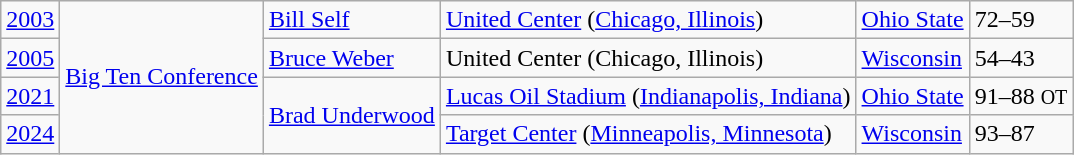<table class="wikitable">
<tr>
<td><a href='#'>2003</a></td>
<td rowspan=6><a href='#'>Big Ten Conference</a></td>
<td><a href='#'>Bill Self</a></td>
<td><a href='#'>United Center</a> (<a href='#'>Chicago, Illinois</a>)</td>
<td><a href='#'>Ohio State</a></td>
<td>72–59</td>
</tr>
<tr>
<td><a href='#'>2005</a></td>
<td><a href='#'>Bruce Weber</a></td>
<td>United Center (Chicago, Illinois)</td>
<td><a href='#'>Wisconsin</a></td>
<td>54–43</td>
</tr>
<tr>
<td><a href='#'>2021</a></td>
<td rowspan=2><a href='#'>Brad Underwood</a></td>
<td><a href='#'>Lucas Oil Stadium</a> (<a href='#'>Indianapolis, Indiana</a>)</td>
<td><a href='#'>Ohio State</a></td>
<td>91–88 <small>OT</small></td>
</tr>
<tr>
<td><a href='#'>2024</a></td>
<td><a href='#'>Target Center</a> (<a href='#'>Minneapolis, Minnesota</a>)</td>
<td><a href='#'>Wisconsin</a></td>
<td>93–87</td>
</tr>
</table>
